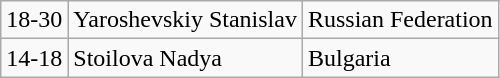<table class="wikitable">
<tr>
<td>18-30</td>
<td>Yaroshevskiy Stanislav</td>
<td>Russian Federation</td>
</tr>
<tr>
<td>14-18</td>
<td>Stoilova Nadya</td>
<td>Bulgaria</td>
</tr>
</table>
